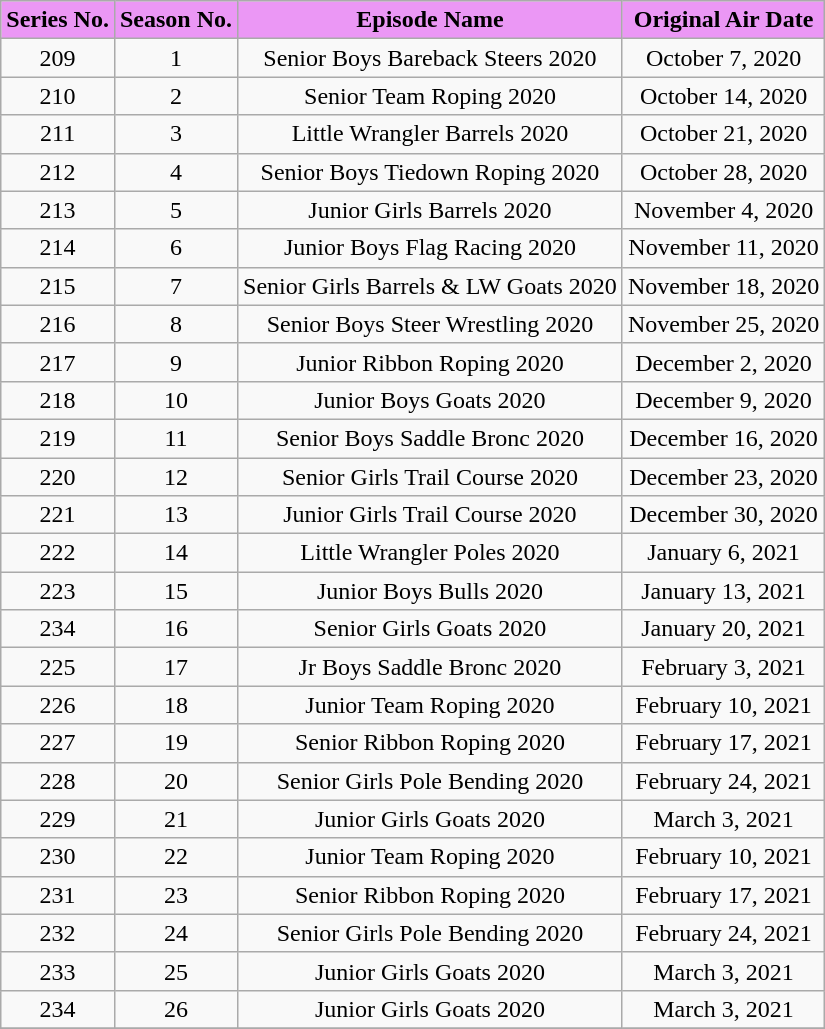<table class="wikitable" style="text-align:center">
<tr>
<th scope="col" style="background-color: #eb97f5;">Series No.</th>
<th scope="col" style="background-color: #eb97f5;">Season No.</th>
<th scope="col" style="background-color: #eb97f5;">Episode Name</th>
<th scope="col" style="background-color: #eb97f5;">Original Air Date</th>
</tr>
<tr>
<td>209</td>
<td>1</td>
<td>Senior Boys Bareback Steers 2020</td>
<td>October 7, 2020</td>
</tr>
<tr>
<td>210</td>
<td>2</td>
<td>Senior Team Roping 2020</td>
<td>October 14, 2020</td>
</tr>
<tr>
<td>211</td>
<td>3</td>
<td>Little Wrangler Barrels 2020</td>
<td>October 21, 2020</td>
</tr>
<tr>
<td>212</td>
<td>4</td>
<td>Senior Boys Tiedown Roping 2020</td>
<td>October 28, 2020</td>
</tr>
<tr>
<td>213</td>
<td>5</td>
<td>Junior Girls Barrels 2020</td>
<td>November 4, 2020</td>
</tr>
<tr>
<td>214</td>
<td>6</td>
<td>Junior Boys Flag Racing 2020</td>
<td>November 11, 2020</td>
</tr>
<tr>
<td>215</td>
<td>7</td>
<td>Senior Girls Barrels & LW Goats 2020</td>
<td>November 18, 2020</td>
</tr>
<tr>
<td>216</td>
<td>8</td>
<td>Senior Boys Steer Wrestling 2020</td>
<td>November 25, 2020</td>
</tr>
<tr>
<td>217</td>
<td>9</td>
<td>Junior Ribbon Roping 2020</td>
<td>December 2, 2020</td>
</tr>
<tr>
<td>218</td>
<td>10</td>
<td>Junior Boys Goats 2020</td>
<td>December 9, 2020</td>
</tr>
<tr>
<td>219</td>
<td>11</td>
<td>Senior Boys Saddle Bronc 2020</td>
<td>December 16, 2020</td>
</tr>
<tr>
<td>220</td>
<td>12</td>
<td>Senior Girls Trail Course 2020</td>
<td>December 23, 2020</td>
</tr>
<tr>
<td>221</td>
<td>13</td>
<td>Junior Girls Trail Course 2020</td>
<td>December 30, 2020</td>
</tr>
<tr>
<td>222</td>
<td>14</td>
<td>Little Wrangler Poles 2020</td>
<td>January 6, 2021</td>
</tr>
<tr>
<td>223</td>
<td>15</td>
<td>Junior Boys Bulls 2020</td>
<td>January 13, 2021</td>
</tr>
<tr>
<td>234</td>
<td>16</td>
<td>Senior Girls Goats 2020</td>
<td>January 20, 2021</td>
</tr>
<tr>
<td>225</td>
<td>17</td>
<td>Jr Boys Saddle Bronc 2020</td>
<td>February 3, 2021</td>
</tr>
<tr>
<td>226</td>
<td>18</td>
<td>Junior Team Roping 2020</td>
<td>February 10, 2021</td>
</tr>
<tr>
<td>227</td>
<td>19</td>
<td>Senior Ribbon Roping 2020</td>
<td>February 17, 2021</td>
</tr>
<tr>
<td>228</td>
<td>20</td>
<td>Senior Girls Pole Bending 2020</td>
<td>February 24, 2021</td>
</tr>
<tr>
<td>229</td>
<td>21</td>
<td>Junior Girls Goats 2020</td>
<td>March 3, 2021</td>
</tr>
<tr>
<td>230</td>
<td>22</td>
<td>Junior Team Roping 2020</td>
<td>February 10, 2021</td>
</tr>
<tr>
<td>231</td>
<td>23</td>
<td>Senior Ribbon Roping 2020</td>
<td>February 17, 2021</td>
</tr>
<tr>
<td>232</td>
<td>24</td>
<td>Senior Girls Pole Bending 2020</td>
<td>February 24, 2021</td>
</tr>
<tr>
<td>233</td>
<td>25</td>
<td>Junior Girls Goats 2020</td>
<td>March 3, 2021</td>
</tr>
<tr>
<td>234</td>
<td>26</td>
<td>Junior Girls Goats 2020</td>
<td>March 3, 2021</td>
</tr>
<tr>
</tr>
</table>
